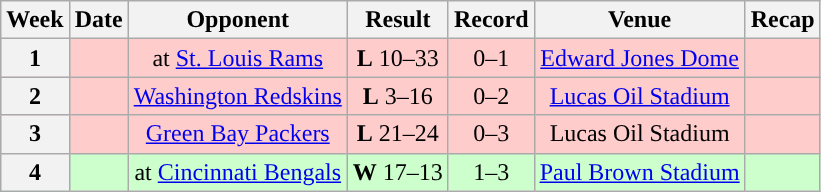<table class="wikitable" style="text-align:center">
<tr>
<th>Week</th>
<th>Date</th>
<th>Opponent</th>
<th>Result</th>
<th>Record</th>
<th>Venue</th>
<th>Recap</th>
</tr>
<tr style="background:#fcc">
<th>1</th>
<td></td>
<td>at <a href='#'>St. Louis Rams</a></td>
<td><strong>L</strong> 10–33</td>
<td>0–1</td>
<td><a href='#'>Edward Jones Dome</a></td>
<td></td>
</tr>
<tr style="background:#fcc">
<th>2</th>
<td></td>
<td><a href='#'>Washington Redskins</a></td>
<td><strong>L</strong> 3–16</td>
<td>0–2</td>
<td><a href='#'>Lucas Oil Stadium</a></td>
<td></td>
</tr>
<tr style="background:#fcc">
<th>3</th>
<td></td>
<td><a href='#'>Green Bay Packers</a></td>
<td><strong>L</strong> 21–24</td>
<td>0–3</td>
<td>Lucas Oil Stadium</td>
<td></td>
</tr>
<tr style="background:#cfc">
<th>4</th>
<td></td>
<td>at <a href='#'>Cincinnati Bengals</a></td>
<td><strong>W</strong> 17–13</td>
<td>1–3</td>
<td><a href='#'>Paul Brown Stadium</a></td>
<td></td>
</tr>
</table>
